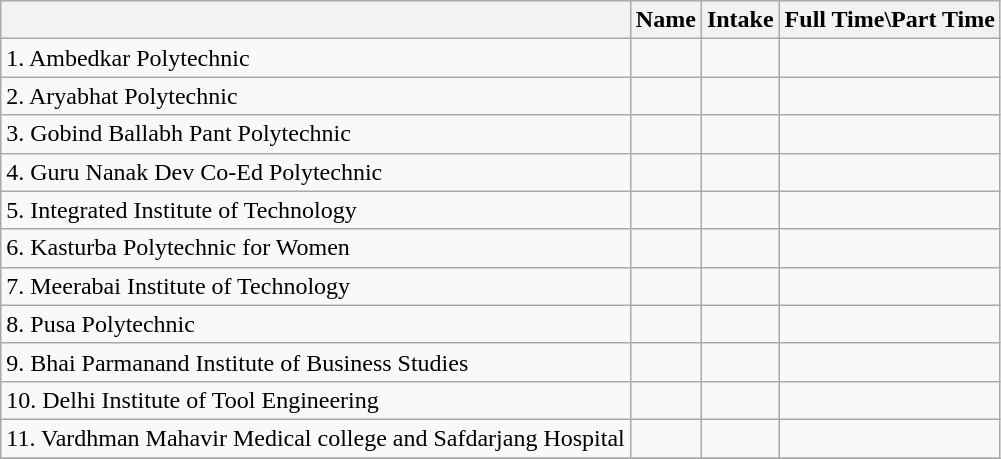<table class="wikitable">
<tr>
<th></th>
<th>Name</th>
<th>Intake</th>
<th>Full Time\Part Time</th>
</tr>
<tr>
<td>1. Ambedkar Polytechnic</td>
<td></td>
<td></td>
<td></td>
</tr>
<tr>
<td>2. Aryabhat Polytechnic</td>
<td></td>
<td></td>
<td></td>
</tr>
<tr>
<td>3. Gobind Ballabh Pant Polytechnic</td>
<td></td>
<td></td>
<td></td>
</tr>
<tr>
<td>4. Guru Nanak Dev Co-Ed Polytechnic</td>
<td></td>
<td></td>
<td></td>
</tr>
<tr>
<td>5. Integrated Institute of Technology</td>
<td></td>
<td></td>
<td></td>
</tr>
<tr>
<td>6. Kasturba Polytechnic for Women</td>
<td></td>
<td></td>
<td></td>
</tr>
<tr>
<td>7. Meerabai Institute of Technology</td>
<td></td>
<td></td>
<td></td>
</tr>
<tr>
<td>8. Pusa Polytechnic</td>
<td></td>
<td></td>
<td></td>
</tr>
<tr>
<td>9. Bhai Parmanand Institute of Business Studies</td>
<td></td>
<td></td>
<td></td>
</tr>
<tr>
<td>10. Delhi Institute of Tool Engineering</td>
<td></td>
<td></td>
<td></td>
</tr>
<tr>
<td>11. Vardhman Mahavir Medical college and Safdarjang Hospital</td>
<td></td>
<td></td>
<td></td>
</tr>
<tr>
</tr>
</table>
